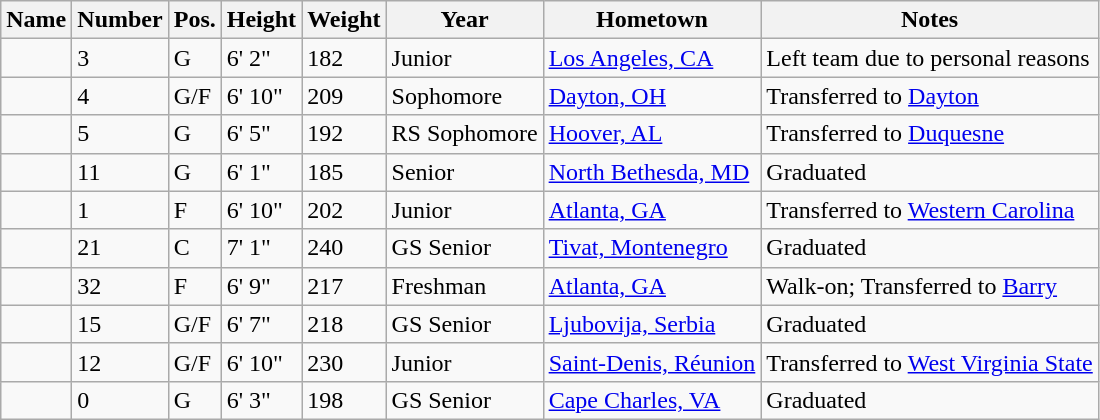<table class="wikitable sortable" border="1">
<tr>
<th>Name</th>
<th>Number</th>
<th>Pos.</th>
<th>Height</th>
<th>Weight</th>
<th>Year</th>
<th>Hometown</th>
<th class="unsortable">Notes</th>
</tr>
<tr>
<td></td>
<td>3</td>
<td>G</td>
<td>6' 2"</td>
<td>182</td>
<td>Junior</td>
<td><a href='#'>Los Angeles, CA</a></td>
<td>Left team due to personal reasons</td>
</tr>
<tr>
<td></td>
<td>4</td>
<td>G/F</td>
<td>6' 10"</td>
<td>209</td>
<td>Sophomore</td>
<td><a href='#'>Dayton, OH</a></td>
<td>Transferred to <a href='#'>Dayton</a></td>
</tr>
<tr>
<td></td>
<td>5</td>
<td>G</td>
<td>6' 5"</td>
<td>192</td>
<td>RS Sophomore</td>
<td><a href='#'>Hoover, AL</a></td>
<td>Transferred to <a href='#'>Duquesne</a></td>
</tr>
<tr>
<td></td>
<td>11</td>
<td>G</td>
<td>6' 1"</td>
<td>185</td>
<td>Senior</td>
<td><a href='#'>North Bethesda, MD</a></td>
<td>Graduated</td>
</tr>
<tr>
<td></td>
<td>1</td>
<td>F</td>
<td>6' 10"</td>
<td>202</td>
<td>Junior</td>
<td><a href='#'>Atlanta, GA</a></td>
<td>Transferred to <a href='#'>Western Carolina</a></td>
</tr>
<tr>
<td></td>
<td>21</td>
<td>C</td>
<td>7' 1"</td>
<td>240</td>
<td>GS Senior</td>
<td><a href='#'>Tivat, Montenegro</a></td>
<td>Graduated</td>
</tr>
<tr>
<td></td>
<td>32</td>
<td>F</td>
<td>6' 9"</td>
<td>217</td>
<td>Freshman</td>
<td><a href='#'>Atlanta, GA</a></td>
<td>Walk-on; Transferred to <a href='#'>Barry</a></td>
</tr>
<tr>
<td></td>
<td>15</td>
<td>G/F</td>
<td>6' 7"</td>
<td>218</td>
<td>GS Senior</td>
<td><a href='#'>Ljubovija, Serbia</a></td>
<td>Graduated</td>
</tr>
<tr>
<td></td>
<td>12</td>
<td>G/F</td>
<td>6' 10"</td>
<td>230</td>
<td>Junior</td>
<td><a href='#'>Saint-Denis, Réunion</a></td>
<td>Transferred to <a href='#'>West Virginia State</a></td>
</tr>
<tr>
<td></td>
<td>0</td>
<td>G</td>
<td>6' 3"</td>
<td>198</td>
<td>GS Senior</td>
<td><a href='#'>Cape Charles, VA</a></td>
<td>Graduated</td>
</tr>
</table>
